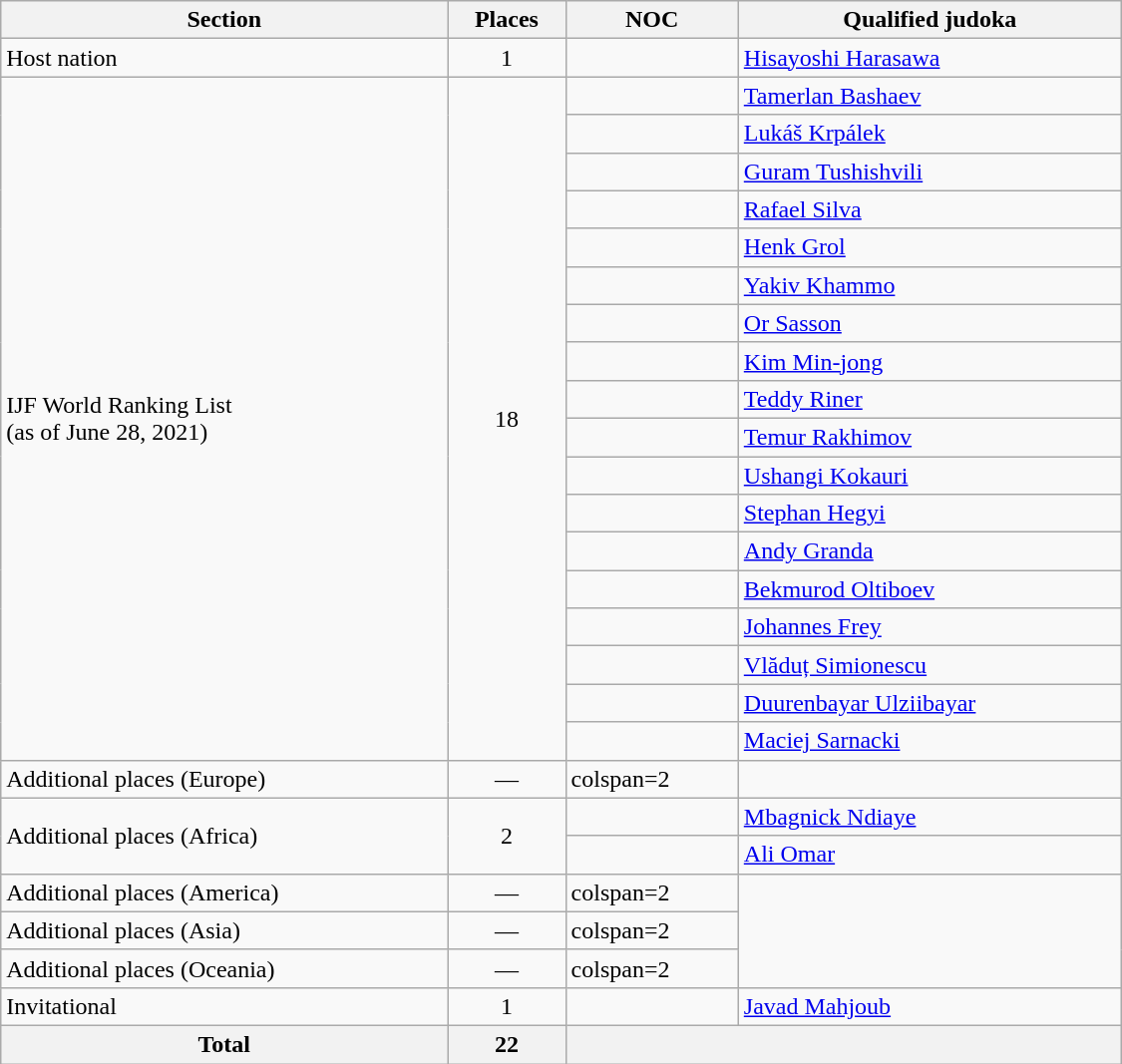<table class="wikitable"  width=750>
<tr>
<th>Section</th>
<th>Places</th>
<th>NOC</th>
<th>Qualified judoka</th>
</tr>
<tr>
<td>Host nation</td>
<td align=center>1</td>
<td></td>
<td><a href='#'>Hisayoshi Harasawa</a></td>
</tr>
<tr>
<td rowspan=18>IJF World Ranking List<br>(as of June 28, 2021)</td>
<td rowspan=18 align=center>18</td>
<td></td>
<td><a href='#'>Tamerlan Bashaev</a></td>
</tr>
<tr>
<td></td>
<td><a href='#'>Lukáš Krpálek</a></td>
</tr>
<tr>
<td></td>
<td><a href='#'>Guram Tushishvili</a></td>
</tr>
<tr>
<td></td>
<td><a href='#'>Rafael Silva</a></td>
</tr>
<tr>
<td></td>
<td><a href='#'>Henk Grol</a></td>
</tr>
<tr>
<td></td>
<td><a href='#'>Yakiv Khammo</a></td>
</tr>
<tr>
<td></td>
<td><a href='#'>Or Sasson</a></td>
</tr>
<tr>
<td></td>
<td><a href='#'>Kim Min-jong</a></td>
</tr>
<tr>
<td></td>
<td><a href='#'>Teddy Riner</a></td>
</tr>
<tr>
<td></td>
<td><a href='#'>Temur Rakhimov</a></td>
</tr>
<tr>
<td></td>
<td><a href='#'>Ushangi Kokauri</a></td>
</tr>
<tr>
<td></td>
<td><a href='#'>Stephan Hegyi</a></td>
</tr>
<tr>
<td></td>
<td><a href='#'>Andy Granda</a></td>
</tr>
<tr>
<td></td>
<td><a href='#'>Bekmurod Oltiboev</a></td>
</tr>
<tr>
<td></td>
<td><a href='#'>Johannes Frey</a></td>
</tr>
<tr>
<td></td>
<td><a href='#'>Vlăduț Simionescu</a></td>
</tr>
<tr>
<td></td>
<td><a href='#'>Duurenbayar Ulziibayar</a></td>
</tr>
<tr>
<td></td>
<td><a href='#'>Maciej Sarnacki</a></td>
</tr>
<tr>
<td>Additional places (Europe)</td>
<td align=center>—</td>
<td>colspan=2 </td>
</tr>
<tr>
<td rowspan=2>Additional places (Africa)</td>
<td rowspan=2 align=center>2</td>
<td></td>
<td><a href='#'>Mbagnick Ndiaye</a></td>
</tr>
<tr>
<td></td>
<td><a href='#'>Ali Omar</a></td>
</tr>
<tr>
<td>Additional places (America)</td>
<td align=center>—</td>
<td>colspan=2 </td>
</tr>
<tr>
<td>Additional places (Asia)</td>
<td align=center>—</td>
<td>colspan=2 </td>
</tr>
<tr>
<td>Additional places (Oceania)</td>
<td align=center>—</td>
<td>colspan=2 </td>
</tr>
<tr>
<td rowspan=1>Invitational</td>
<td rowspan=1 align=center>1</td>
<td></td>
<td><a href='#'>Javad Mahjoub</a></td>
</tr>
<tr>
<th>Total</th>
<th>22</th>
<th colspan=2></th>
</tr>
</table>
